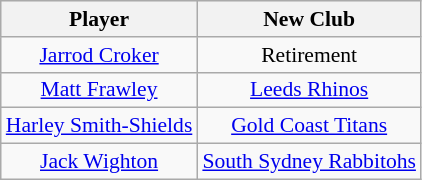<table class="wikitable sortable" style="text-align: center; font-size:90%">
<tr style="background:#efefef;">
<th>Player</th>
<th>New Club</th>
</tr>
<tr>
<td><a href='#'>Jarrod Croker</a></td>
<td>Retirement</td>
</tr>
<tr>
<td><a href='#'>Matt Frawley</a></td>
<td><a href='#'>Leeds Rhinos</a></td>
</tr>
<tr>
<td><a href='#'>Harley Smith-Shields</a></td>
<td><a href='#'>Gold Coast Titans</a></td>
</tr>
<tr>
<td><a href='#'>Jack Wighton</a></td>
<td><a href='#'>South Sydney Rabbitohs</a></td>
</tr>
</table>
